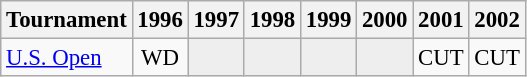<table class="wikitable" style="font-size:95%;text-align:center;">
<tr>
<th>Tournament</th>
<th>1996</th>
<th>1997</th>
<th>1998</th>
<th>1999</th>
<th>2000</th>
<th>2001</th>
<th>2002</th>
</tr>
<tr>
<td align=left><a href='#'>U.S. Open</a></td>
<td>WD</td>
<td style="background:#eeeeee;"></td>
<td style="background:#eeeeee;"></td>
<td style="background:#eeeeee;"></td>
<td style="background:#eeeeee;"></td>
<td>CUT</td>
<td>CUT</td>
</tr>
</table>
